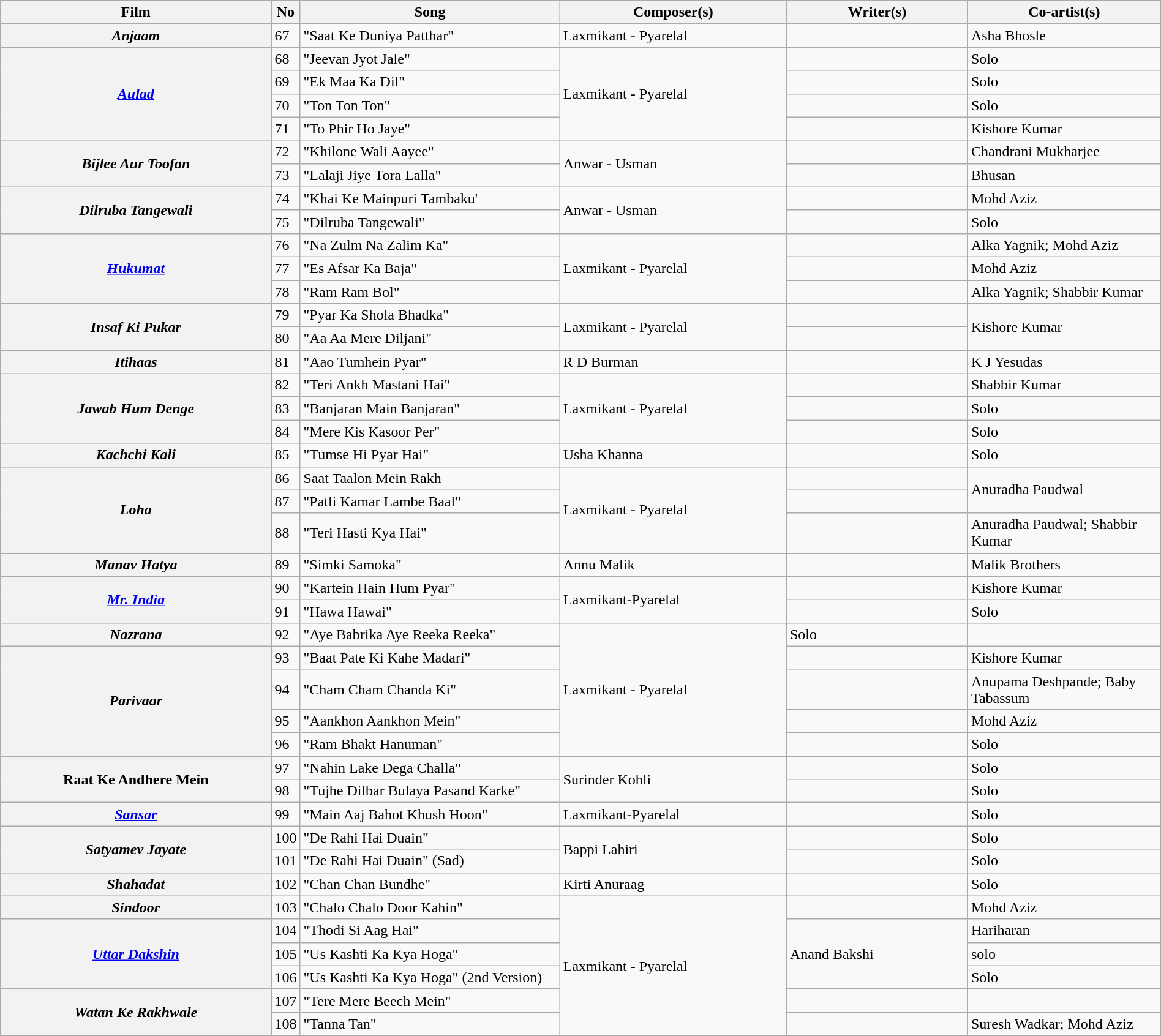<table class="wikitable plainrowheaders" style="width:100%; textcolor:#000">
<tr>
<th scope="col" style="width:24%;">Film</th>
<th>No</th>
<th scope="col" style="width:23%;">Song</th>
<th scope="col" style="width:20%;">Composer(s)</th>
<th scope="col" style="width:16%;">Writer(s)</th>
<th scope="col" style="width:18%;">Co-artist(s)</th>
</tr>
<tr>
<th><em>Anjaam</em></th>
<td>67</td>
<td>"Saat Ke Duniya Patthar"</td>
<td>Laxmikant - Pyarelal</td>
<td></td>
<td>Asha Bhosle</td>
</tr>
<tr>
<th rowspan="4"><em><a href='#'>Aulad</a></em></th>
<td>68</td>
<td>"Jeevan Jyot Jale"</td>
<td rowspan=4>Laxmikant - Pyarelal</td>
<td></td>
<td>Solo</td>
</tr>
<tr>
<td>69</td>
<td>"Ek Maa Ka Dil"</td>
<td></td>
<td>Solo</td>
</tr>
<tr>
<td>70</td>
<td>"Ton Ton Ton"</td>
<td></td>
<td>Solo</td>
</tr>
<tr>
<td>71</td>
<td>"To Phir Ho Jaye"</td>
<td></td>
<td>Kishore Kumar</td>
</tr>
<tr>
<th rowspan=2><em>Bijlee Aur Toofan </em></th>
<td>72</td>
<td>"Khilone Wali Aayee"</td>
<td rowspan=2>Anwar - Usman</td>
<td></td>
<td>Chandrani Mukharjee</td>
</tr>
<tr>
<td>73</td>
<td>"Lalaji Jiye Tora Lalla"</td>
<td></td>
<td>Bhusan</td>
</tr>
<tr>
<th rowspan=2><em>Dilruba Tangewali</em></th>
<td>74</td>
<td>"Khai Ke Mainpuri Tambaku'</td>
<td rowspan=2>Anwar - Usman</td>
<td></td>
<td>Mohd Aziz</td>
</tr>
<tr>
<td>75</td>
<td>"Dilruba Tangewali"</td>
<td></td>
<td>Solo</td>
</tr>
<tr>
<th rowspan=3><em><a href='#'>Hukumat</a></em></th>
<td>76</td>
<td>"Na Zulm Na Zalim Ka"</td>
<td rowspan=3>Laxmikant - Pyarelal</td>
<td></td>
<td>Alka Yagnik;  Mohd Aziz</td>
</tr>
<tr>
<td>77</td>
<td>"Es Afsar Ka Baja"</td>
<td></td>
<td>Mohd Aziz</td>
</tr>
<tr>
<td>78</td>
<td>"Ram Ram Bol"</td>
<td></td>
<td>Alka Yagnik;  Shabbir Kumar</td>
</tr>
<tr>
<th rowspan=2><em>Insaf Ki Pukar</em></th>
<td>79</td>
<td>"Pyar Ka Shola Bhadka"</td>
<td rowspan=2>Laxmikant - Pyarelal</td>
<td></td>
<td rowspan=2>Kishore Kumar</td>
</tr>
<tr>
<td>80</td>
<td>"Aa Aa Mere Diljani"</td>
<td></td>
</tr>
<tr>
<th><em>Itihaas</em></th>
<td>81</td>
<td>"Aao Tumhein Pyar"</td>
<td>R D Burman</td>
<td></td>
<td>K J Yesudas</td>
</tr>
<tr>
<th rowspan=3><em>Jawab Hum Denge</em></th>
<td>82</td>
<td>"Teri Ankh Mastani Hai"</td>
<td rowspan=3>Laxmikant - Pyarelal</td>
<td></td>
<td>Shabbir Kumar</td>
</tr>
<tr>
<td>83</td>
<td>"Banjaran Main Banjaran"</td>
<td></td>
<td>Solo</td>
</tr>
<tr>
<td>84</td>
<td>"Mere Kis Kasoor Per"</td>
<td></td>
<td>Solo</td>
</tr>
<tr>
<th><em>Kachchi Kali</em></th>
<td>85</td>
<td>"Tumse Hi Pyar Hai"</td>
<td>Usha Khanna</td>
<td></td>
<td>Solo</td>
</tr>
<tr>
<th rowspan=3><em>Loha</em></th>
<td>86</td>
<td>Saat Taalon Mein Rakh</td>
<td rowspan=3>Laxmikant - Pyarelal</td>
<td></td>
<td rowspan=2>Anuradha Paudwal</td>
</tr>
<tr>
<td>87</td>
<td>"Patli Kamar Lambe Baal"</td>
<td></td>
</tr>
<tr>
<td>88</td>
<td>"Teri Hasti Kya Hai"</td>
<td></td>
<td>Anuradha Paudwal;  Shabbir Kumar</td>
</tr>
<tr>
<th rowspan=1><em>Manav Hatya</em></th>
<td>89</td>
<td>"Simki Samoka"</td>
<td>Annu Malik</td>
<td></td>
<td>Malik Brothers</td>
</tr>
<tr>
<th rowspan=2><em><a href='#'>Mr. India</a></em></th>
<td>90</td>
<td>"Kartein Hain Hum Pyar"</td>
<td rowspan=2>Laxmikant-Pyarelal</td>
<td></td>
<td>Kishore Kumar</td>
</tr>
<tr>
<td>91</td>
<td>"Hawa Hawai"</td>
<td></td>
<td>Solo</td>
</tr>
<tr>
<th><em>Nazrana</em></th>
<td>92</td>
<td>"Aye Babrika Aye Reeka Reeka"</td>
<td rowspan=5>Laxmikant - Pyarelal</td>
<td>Solo</td>
</tr>
<tr>
<th rowspan=4><em>Parivaar</em></th>
<td>93</td>
<td>"Baat Pate Ki Kahe Madari"</td>
<td></td>
<td>Kishore Kumar</td>
</tr>
<tr>
<td>94</td>
<td>"Cham Cham Chanda Ki"</td>
<td></td>
<td>Anupama Deshpande; Baby Tabassum</td>
</tr>
<tr>
<td>95</td>
<td>"Aankhon Aankhon Mein"</td>
<td></td>
<td>Mohd Aziz</td>
</tr>
<tr>
<td>96</td>
<td>"Ram Bhakt Hanuman"</td>
<td></td>
<td>Solo</td>
</tr>
<tr>
<th rowspan=2>Raat Ke Andhere Mein</th>
<td>97</td>
<td>"Nahin Lake Dega Challa"</td>
<td rowspan=2>Surinder Kohli</td>
<td></td>
<td>Solo</td>
</tr>
<tr>
<td>98</td>
<td>"Tujhe Dilbar Bulaya Pasand Karke"</td>
<td></td>
<td>Solo</td>
</tr>
<tr>
<th><em><a href='#'>Sansar</a></em></th>
<td>99</td>
<td>"Main Aaj Bahot Khush Hoon"</td>
<td>Laxmikant-Pyarelal</td>
<td></td>
<td>Solo</td>
</tr>
<tr>
<th rowspan=2><em>Satyamev Jayate</em></th>
<td>100</td>
<td>"De Rahi Hai Duain"</td>
<td rowspan=2>Bappi Lahiri</td>
<td></td>
<td>Solo</td>
</tr>
<tr>
<td>101</td>
<td>"De Rahi Hai Duain" (Sad)</td>
<td></td>
<td>Solo</td>
</tr>
<tr>
<th><em>Shahadat</em></th>
<td>102</td>
<td>"Chan Chan Bundhe"</td>
<td>Kirti Anuraag</td>
<td></td>
<td>Solo</td>
</tr>
<tr>
<th><em>Sindoor</em></th>
<td>103</td>
<td>"Chalo Chalo Door Kahin"</td>
<td rowspan=6>Laxmikant - Pyarelal</td>
<td></td>
<td rowspan=1>Mohd Aziz</td>
</tr>
<tr>
<th rowspan=3><em><a href='#'>Uttar Dakshin</a></em></th>
<td>104</td>
<td>"Thodi Si Aag Hai"</td>
<td rowspan=3>Anand Bakshi</td>
<td>Hariharan</td>
</tr>
<tr>
<td>105</td>
<td>"Us Kashti Ka Kya Hoga"</td>
<td>solo</td>
</tr>
<tr>
<td>106</td>
<td>"Us Kashti Ka Kya Hoga" (2nd Version)</td>
<td>Solo</td>
</tr>
<tr>
<th rowspan=2><em>Watan Ke Rakhwale</em></th>
<td>107</td>
<td>"Tere Mere Beech Mein"</td>
<td></td>
<td></td>
</tr>
<tr>
<td>108</td>
<td>"Tanna Tan"</td>
<td></td>
<td>Suresh Wadkar; Mohd Aziz</td>
</tr>
<tr>
</tr>
</table>
